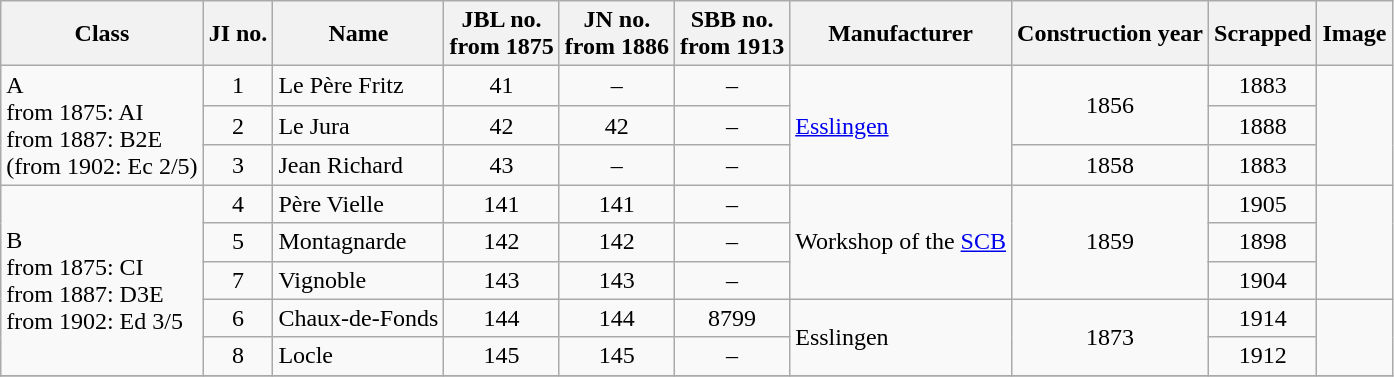<table class="wikitable" style="text-align:center">
<tr>
<th>Class</th>
<th>JI no.</th>
<th>Name</th>
<th>JBL no.<br>from 1875</th>
<th>JN no.<br>from 1886</th>
<th>SBB no.<br>from 1913</th>
<th>Manufacturer</th>
<th>Construction year</th>
<th>Scrapped</th>
<th>Image</th>
</tr>
<tr>
<td rowspan="3" style="text-align:left">A<br>from 1875: AI<br>from 1887: B2E<br>(from 1902: Ec 2/5)</td>
<td>1</td>
<td style="text-align:left">Le Père Fritz</td>
<td>41</td>
<td>–</td>
<td>–</td>
<td rowspan="3" style="text-align:left"><a href='#'>Esslingen</a></td>
<td rowspan="2">1856</td>
<td>1883</td>
<td rowspan="3"></td>
</tr>
<tr>
<td>2</td>
<td style="text-align:left">Le Jura</td>
<td>42</td>
<td>42</td>
<td>–</td>
<td>1888</td>
</tr>
<tr>
<td>3</td>
<td style="text-align:left">Jean Richard</td>
<td>43</td>
<td>–</td>
<td>–</td>
<td>1858</td>
<td>1883</td>
</tr>
<tr>
<td rowspan="5" style="text-align:left">B<br>from 1875: CI<br>from 1887: D3E<br>from 1902: Ed 3/5</td>
<td>4</td>
<td style="text-align:left">Père Vielle</td>
<td>141</td>
<td>141</td>
<td>–</td>
<td rowspan="3" style="text-align:left">Workshop of the <a href='#'>SCB</a></td>
<td rowspan="3">1859</td>
<td>1905</td>
<td rowspan="3"></td>
</tr>
<tr>
<td>5</td>
<td style="text-align:left">Montagnarde</td>
<td>142</td>
<td>142</td>
<td>–</td>
<td>1898</td>
</tr>
<tr>
<td>7</td>
<td style="text-align:left">Vignoble</td>
<td>143</td>
<td>143</td>
<td>–</td>
<td>1904</td>
</tr>
<tr>
<td>6</td>
<td style="text-align:left">Chaux-de-Fonds</td>
<td>144</td>
<td>144</td>
<td>8799</td>
<td rowspan="2" style="text-align:left">Esslingen</td>
<td rowspan="2">1873</td>
<td>1914</td>
<td rowspan="2"></td>
</tr>
<tr>
<td>8</td>
<td style="text-align:left">Locle</td>
<td>145</td>
<td>145</td>
<td>–</td>
<td>1912</td>
</tr>
<tr>
</tr>
</table>
